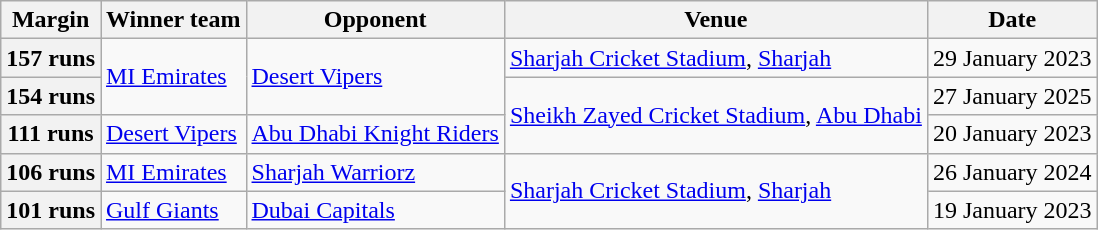<table class="wikitable">
<tr>
<th>Margin</th>
<th>Winner team</th>
<th>Opponent</th>
<th>Venue</th>
<th>Date</th>
</tr>
<tr>
<th>157 runs</th>
<td rowspan="2"><a href='#'>MI Emirates</a></td>
<td rowspan="2"><a href='#'>Desert Vipers</a></td>
<td><a href='#'>Sharjah Cricket Stadium</a>, <a href='#'>Sharjah</a></td>
<td>29 January 2023</td>
</tr>
<tr>
<th>154 runs</th>
<td rowspan="2"><a href='#'>Sheikh Zayed Cricket Stadium</a>, <a href='#'>Abu Dhabi</a></td>
<td>27 January 2025</td>
</tr>
<tr>
<th>111 runs</th>
<td><a href='#'>Desert Vipers</a></td>
<td><a href='#'>Abu Dhabi Knight Riders</a></td>
<td>20 January 2023</td>
</tr>
<tr>
<th>106 runs</th>
<td><a href='#'>MI Emirates</a></td>
<td><a href='#'>Sharjah Warriorz</a></td>
<td rowspan=2><a href='#'>Sharjah Cricket Stadium</a>, <a href='#'>Sharjah</a></td>
<td>26 January 2024</td>
</tr>
<tr>
<th>101 runs</th>
<td><a href='#'>Gulf Giants</a></td>
<td><a href='#'>Dubai Capitals</a></td>
<td>19 January 2023</td>
</tr>
</table>
